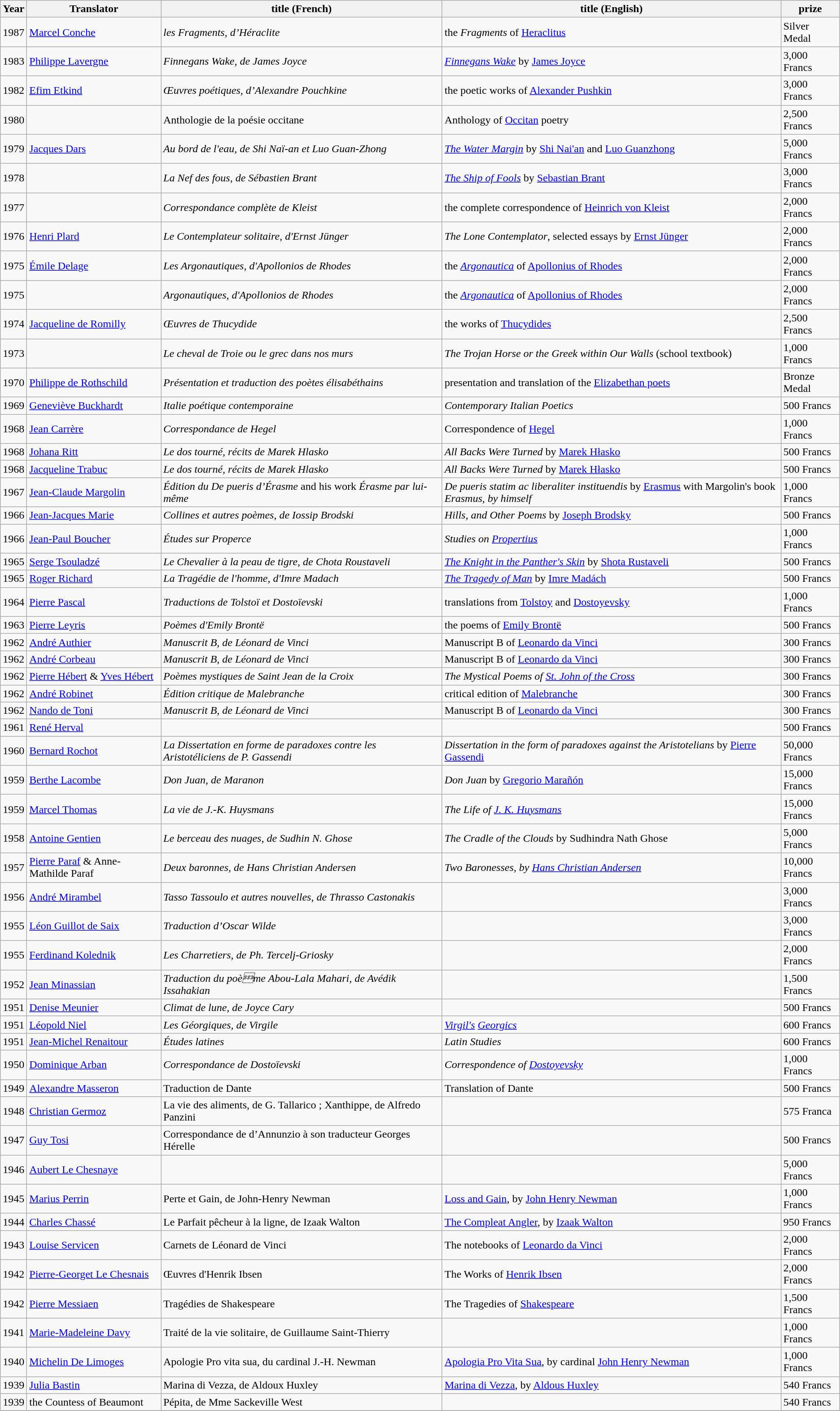<table class="wikitable sortable" align="top">
<tr>
<th>Year</th>
<th>Translator</th>
<th>title (French)</th>
<th>title (English)</th>
<th>prize</th>
</tr>
<tr>
<td>1987</td>
<td><a href='#'>Marcel Conche</a></td>
<td><em>les Fragments, d’Héraclite</em></td>
<td>the <em>Fragments</em> of <a href='#'>Heraclitus</a></td>
<td>Silver Medal</td>
</tr>
<tr>
<td>1983</td>
<td><a href='#'>Philippe Lavergne</a></td>
<td><em>Finnegans Wake, de James Joyce</em></td>
<td><em><a href='#'>Finnegans Wake</a></em> by <a href='#'>James Joyce</a></td>
<td>3,000 Francs</td>
</tr>
<tr>
<td>1982</td>
<td><a href='#'>Efim Etkind</a></td>
<td><em>Œuvres poétiques, d’Alexandre Pouchkine</em></td>
<td>the poetic works of <a href='#'>Alexander Pushkin</a></td>
<td>3,000 Francs</td>
</tr>
<tr>
<td>1980</td>
<td></td>
<td>Anthologie de la poésie occitane</td>
<td>Anthology of <a href='#'>Occitan</a> poetry</td>
<td>2,500 Francs</td>
</tr>
<tr>
<td>1979</td>
<td><a href='#'>Jacques Dars</a></td>
<td><em>Au bord de l'eau, de Shi Naï-an et Luo Guan-Zhong</em></td>
<td><em><a href='#'>The Water Margin</a></em> by <a href='#'>Shi Nai'an</a> and <a href='#'>Luo Guanzhong</a></td>
<td>5,000 Francs</td>
</tr>
<tr>
<td>1978</td>
<td></td>
<td><em>La Nef des fous, de Sébastien Brant</em></td>
<td><em><a href='#'>The Ship of Fools</a></em> by <a href='#'>Sebastian Brant</a></td>
<td>3,000 Francs</td>
</tr>
<tr>
<td>1977</td>
<td></td>
<td><em>Correspondance complète de Kleist</em></td>
<td>the complete correspondence of <a href='#'>Heinrich von Kleist</a></td>
<td>2,000 Francs</td>
</tr>
<tr>
<td>1976</td>
<td><a href='#'>Henri Plard</a></td>
<td><em>Le Contemplateur solitaire, d'Ernst Jünger</em></td>
<td><em>The Lone Contemplator</em>, selected essays by <a href='#'>Ernst Jünger</a></td>
<td>2,000 Francs</td>
</tr>
<tr>
<td>1975</td>
<td><a href='#'>Émile Delage</a></td>
<td><em>Les Argonautiques, d'Apollonios de Rhodes</em></td>
<td>the <em><a href='#'>Argonautica</a></em> of <a href='#'>Apollonius of Rhodes</a></td>
<td>2,000 Francs</td>
</tr>
<tr>
<td>1975</td>
<td></td>
<td><em>Argonautiques, d'Apollonios de Rhodes</em></td>
<td>the <em><a href='#'>Argonautica</a></em> of <a href='#'>Apollonius of Rhodes</a></td>
<td>2,000 Francs</td>
</tr>
<tr>
<td>1974</td>
<td><a href='#'>Jacqueline de Romilly</a></td>
<td><em>Œuvres de Thucydide</em></td>
<td>the works of <a href='#'>Thucydides</a></td>
<td>2,500 Francs</td>
</tr>
<tr>
<td>1973</td>
<td></td>
<td><em>Le cheval de Troie ou le grec dans nos murs</em></td>
<td><em>The Trojan Horse or the Greek within Our Walls</em> (school textbook)</td>
<td>1,000 Francs</td>
</tr>
<tr>
<td>1970</td>
<td><a href='#'>Philippe de Rothschild</a></td>
<td><em>Présentation et traduction des poètes élisabéthains</em></td>
<td>presentation and translation of the <a href='#'>Elizabethan poets</a></td>
<td>Bronze Medal</td>
</tr>
<tr>
<td>1969</td>
<td><a href='#'>Geneviève Buckhardt</a></td>
<td><em>Italie poétique contemporaine</em></td>
<td><em>Contemporary Italian Poetics</em></td>
<td>500 Francs</td>
</tr>
<tr>
<td>1968</td>
<td><a href='#'>Jean Carrère</a></td>
<td><em>Correspondance de Hegel</em></td>
<td>Correspondence of <a href='#'>Hegel</a></td>
<td>1,000 Francs</td>
</tr>
<tr>
<td>1968</td>
<td><a href='#'>Johana Ritt</a></td>
<td><em>Le dos tourné, récits de Marek Hlasko</em></td>
<td><em>All Backs Were Turned</em> by <a href='#'>Marek Hłasko</a></td>
<td>500 Francs</td>
</tr>
<tr>
<td>1968</td>
<td><a href='#'>Jacqueline Trabuc</a></td>
<td><em>Le dos tourné, récits de Marek Hlasko</em></td>
<td><em>All Backs Were Turned</em> by <a href='#'>Marek Hłasko</a></td>
<td>500 Francs</td>
</tr>
<tr>
<td>1967</td>
<td><a href='#'>Jean-Claude Margolin</a></td>
<td><em>Édition du De pueris d’Érasme</em>  and his work <em>Érasme par lui-même</em></td>
<td><em>De pueris statim ac liberaliter instituendis</em> by <a href='#'>Erasmus</a> with Margolin's  book <em>Erasmus, by himself</em></td>
<td>1,000 Francs</td>
</tr>
<tr>
<td>1966</td>
<td><a href='#'>Jean-Jacques Marie</a></td>
<td><em>Collines et autres poèmes, de Iossip Brodski</em></td>
<td><em>Hills, and Other Poems</em> by <a href='#'>Joseph Brodsky</a></td>
<td>500 Francs</td>
</tr>
<tr>
<td>1966</td>
<td><a href='#'>Jean-Paul Boucher </a></td>
<td><em>Études sur Properce</em></td>
<td><em>Studies on <a href='#'>Propertius</a></em></td>
<td>1,000 Francs</td>
</tr>
<tr>
<td>1965</td>
<td><a href='#'>Serge Tsouladzé</a></td>
<td><em>Le Chevalier à la peau de tigre, de Chota Roustaveli</em></td>
<td><em><a href='#'>The Knight in the Panther's Skin</a></em> by <a href='#'>Shota Rustaveli</a></td>
<td>500 Francs</td>
</tr>
<tr>
<td>1965</td>
<td><a href='#'>Roger Richard</a></td>
<td><em>La Tragédie de l'homme, d'Imre Madach</em></td>
<td><em><a href='#'>The Tragedy of Man</a></em> by <a href='#'>Imre Madách</a></td>
<td>500 Francs</td>
</tr>
<tr>
<td>1964</td>
<td><a href='#'>Pierre Pascal</a></td>
<td><em>Traductions de Tolstoï et Dostoïevski</em></td>
<td>translations from <a href='#'>Tolstoy</a> and <a href='#'>Dostoyevsky</a></td>
<td>1,000 Francs</td>
</tr>
<tr>
<td>1963</td>
<td><a href='#'>Pierre Leyris</a></td>
<td><em>Poèmes d'Emily Brontë</em></td>
<td>the poems of <a href='#'>Emily Brontë</a></td>
<td>500 Francs</td>
</tr>
<tr>
<td>1962</td>
<td><a href='#'>André Authier</a></td>
<td><em>Manuscrit B, de Léonard de Vinci</em></td>
<td>Manuscript B of <a href='#'>Leonardo da Vinci</a></td>
<td>300 Francs</td>
</tr>
<tr>
<td>1962</td>
<td><a href='#'>André Corbeau</a></td>
<td><em>Manuscrit B, de Léonard de Vinci</em></td>
<td>Manuscript B of <a href='#'>Leonardo da Vinci</a></td>
<td>300 Francs</td>
</tr>
<tr>
<td>1962</td>
<td><a href='#'>Pierre Hébert</a> & <a href='#'>Yves Hébert</a></td>
<td><em>Poèmes mystiques de Saint Jean de la Croix</em></td>
<td><em>The Mystical Poems of <a href='#'>St. John of the Cross</a></em></td>
<td>300 Francs</td>
</tr>
<tr>
<td>1962</td>
<td><a href='#'>André Robinet</a></td>
<td><em>Édition critique de Malebranche</em></td>
<td>critical edition of <a href='#'>Malebranche</a></td>
<td>300 Francs</td>
</tr>
<tr>
<td>1962</td>
<td><a href='#'>Nando de Toni</a></td>
<td><em>Manuscrit B, de Léonard de Vinci</em></td>
<td>Manuscript B of <a href='#'>Leonardo da Vinci</a></td>
<td>300 Francs</td>
</tr>
<tr>
<td>1961</td>
<td><a href='#'>René Herval</a></td>
<td></td>
<td></td>
<td>500 Francs</td>
</tr>
<tr>
<td>1960</td>
<td><a href='#'>Bernard Rochot</a></td>
<td><em>La Dissertation en forme de paradoxes contre les Aristotéliciens de P. Gassendi</em></td>
<td><em>Dissertation in the form of paradoxes against the Aristotelians</em> by <a href='#'>Pierre Gassendi</a></td>
<td>50,000 Francs</td>
</tr>
<tr>
<td>1959</td>
<td><a href='#'>Berthe Lacombe</a></td>
<td><em>Don Juan, de Maranon</em></td>
<td><em>Don Juan</em> by <a href='#'>Gregorio Marañón</a></td>
<td>15,000 Francs</td>
</tr>
<tr>
<td>1959</td>
<td><a href='#'>Marcel Thomas</a></td>
<td><em>La vie de J.-K. Huysmans</em></td>
<td><em>The Life of <a href='#'>J. K. Huysmans</a></em></td>
<td>15,000 Francs</td>
</tr>
<tr>
<td>1958</td>
<td><a href='#'>Antoine Gentien</a></td>
<td><em>Le berceau des nuages, de Sudhin N. Ghose</em></td>
<td><em>The Cradle of the Clouds</em> by Sudhindra Nath Ghose</td>
<td>5,000 Francs</td>
</tr>
<tr>
<td>1957</td>
<td><a href='#'>Pierre Paraf</a> & Anne-Mathilde Paraf</td>
<td><em>Deux baronnes, de Hans Christian Andersen</em></td>
<td><em>Two Baronesses, by <a href='#'>Hans Christian Andersen</a></em></td>
<td>10,000 Francs</td>
</tr>
<tr>
<td>1956</td>
<td><a href='#'>André Mirambel</a></td>
<td><em>Tasso Tassoulo et autres nouvelles, de Thrasso Castonakis</em></td>
<td></td>
<td>3,000 Francs</td>
</tr>
<tr>
<td>1955</td>
<td><a href='#'>Léon Guillot de Saix</a></td>
<td><em>Traduction d’Oscar Wilde</em></td>
<td></td>
<td>3,000 Francs</td>
</tr>
<tr>
<td>1955</td>
<td><a href='#'>Ferdinand Kolednik</a></td>
<td><em>Les Charretiers, de Ph. Tercelj-Griosky</em></td>
<td></td>
<td>2,000 Francs</td>
</tr>
<tr>
<td>1952</td>
<td><a href='#'>Jean Minassian</a></td>
<td><em>Traduction du poème Abou-Lala Mahari, de Avédik Issahakian</em></td>
<td></td>
<td>1,500 Francs</td>
</tr>
<tr>
<td>1951</td>
<td><a href='#'>Denise Meunier</a></td>
<td><em>Climat de lune, de Joyce Cary</em></td>
<td></td>
<td>500 Francs</td>
</tr>
<tr>
<td>1951</td>
<td><a href='#'>Léopold Niel</a></td>
<td><em>Les Géorgiques, de Virgile</em></td>
<td><em><a href='#'>Virgil's</a> <a href='#'>Georgics</a></em></td>
<td>600 Francs</td>
</tr>
<tr>
<td>1951</td>
<td><a href='#'>Jean-Michel Renaitour</a></td>
<td><em>Études latines</em></td>
<td><em>Latin Studies</em></td>
<td>600 Francs</td>
</tr>
<tr>
<td>1950</td>
<td><a href='#'>Dominique Arban</a></td>
<td><em>Correspondance de Dostoïevski</em></td>
<td><em>Correspondence of <a href='#'>Dostoyevsky</a></td>
<td>1,000 Francs</td>
</tr>
<tr>
<td>1949</td>
<td><a href='#'>Alexandre Masseron</a></td>
<td></em>Traduction de Dante<em></td>
<td></em>Translation of Dante<em></td>
<td>500 Francs</td>
</tr>
<tr>
<td>1948</td>
<td><a href='#'>Christian Germoz</a></td>
<td></em>La vie des aliments, de G. Tallarico ; Xanthippe, de Alfredo Panzini<em></td>
<td></td>
<td>575 Franca</td>
</tr>
<tr>
<td>1947</td>
<td><a href='#'>Guy Tosi</a></td>
<td></em>Correspondance de d’Annunzio à son traducteur Georges Hérelle<em></td>
<td></td>
<td>500 Francs</td>
</tr>
<tr>
<td>1946</td>
<td><a href='#'>Aubert Le Chesnaye</a></td>
<td></td>
<td></td>
<td>5,000 Francs</td>
</tr>
<tr>
<td>1945</td>
<td><a href='#'>Marius Perrin</a></td>
<td></em>Perte et Gain, de John-Henry Newman<em></td>
<td></em><a href='#'>Loss and Gain</a>, by <a href='#'>John Henry Newman</a><em></td>
<td>1,000 Francs</td>
</tr>
<tr>
<td>1944</td>
<td><a href='#'>Charles Chassé</a></td>
<td></em>Le Parfait pêcheur à la ligne, de Izaak Walton<em></td>
<td></em><a href='#'>The Compleat Angler</a>, by <a href='#'>Izaak Walton</a><em></td>
<td>950 Francs</td>
</tr>
<tr>
<td>1943</td>
<td><a href='#'>Louise Servicen</a></td>
<td></em>Carnets de Léonard de Vinci<em></td>
<td></em>The notebooks of <a href='#'>Leonardo da Vinci</a><em></td>
<td>2,000 Francs</td>
</tr>
<tr>
<td>1942</td>
<td><a href='#'>Pierre-Georget Le Chesnais</a></td>
<td></em>Œuvres d'Henrik Ibsen<em></td>
<td></em>The Works of <a href='#'>Henrik Ibsen</a><em></td>
<td>2,000 Francs</td>
</tr>
<tr>
<td>1942</td>
<td><a href='#'>Pierre Messiaen</a></td>
<td></em>Tragédies de Shakespeare<em></td>
<td></em>The Tragedies of <a href='#'>Shakespeare</a><em></td>
<td>1,500 Francs</td>
</tr>
<tr>
<td>1941</td>
<td><a href='#'>Marie-Madeleine Davy</a></td>
<td></em>Traité de la vie solitaire, de Guillaume Saint-Thierry<em></td>
<td></td>
<td>1,000 Francs</td>
</tr>
<tr>
<td>1940</td>
<td><a href='#'>Michelin De Limoges</a></td>
<td></em>Apologie Pro vita sua, du cardinal J.-H. Newman<em></td>
<td></em><a href='#'>Apologia Pro Vita Sua</a>, by cardinal <a href='#'>John Henry Newman</a><em></td>
<td>1,000 Francs</td>
</tr>
<tr>
<td>1939</td>
<td><a href='#'>Julia Bastin</a></td>
<td></em>Marina di Vezza, de Aldoux Huxley<em></td>
<td></em><a href='#'>Marina di Vezza</a>, by <a href='#'>Aldous Huxley</a><em></td>
<td>540 Francs</td>
</tr>
<tr>
<td>1939</td>
<td>the Countess of Beaumont</td>
<td></em>Pépita, de Mme Sackeville West<em></td>
<td></td>
<td>540 Francs</td>
</tr>
<tr>
</tr>
</table>
